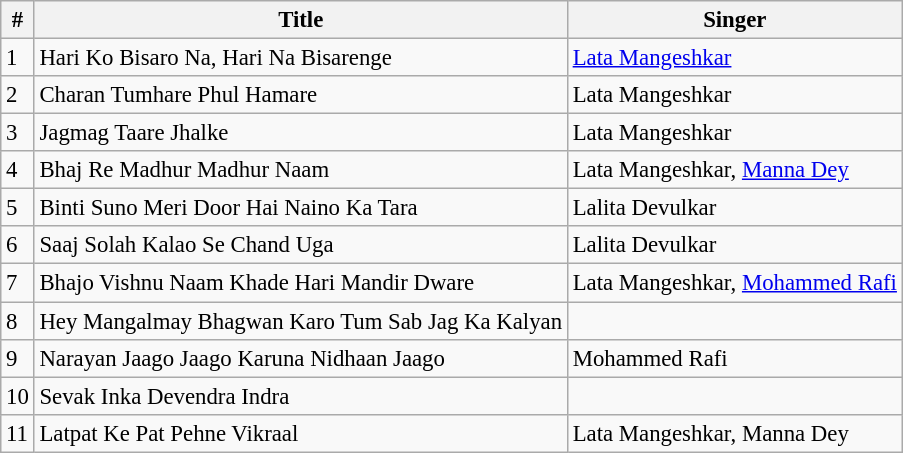<table class="wikitable" style="font-size:95%;">
<tr>
<th>#</th>
<th>Title</th>
<th>Singer</th>
</tr>
<tr>
<td>1</td>
<td>Hari Ko Bisaro Na, Hari Na Bisarenge</td>
<td><a href='#'>Lata Mangeshkar</a></td>
</tr>
<tr>
<td>2</td>
<td>Charan Tumhare Phul Hamare</td>
<td>Lata Mangeshkar</td>
</tr>
<tr>
<td>3</td>
<td>Jagmag Taare Jhalke</td>
<td>Lata Mangeshkar</td>
</tr>
<tr>
<td>4</td>
<td>Bhaj Re Madhur Madhur Naam</td>
<td>Lata Mangeshkar, <a href='#'>Manna Dey</a></td>
</tr>
<tr>
<td>5</td>
<td>Binti Suno Meri Door Hai Naino Ka Tara</td>
<td>Lalita Devulkar</td>
</tr>
<tr>
<td>6</td>
<td>Saaj Solah Kalao Se Chand Uga</td>
<td>Lalita Devulkar</td>
</tr>
<tr>
<td>7</td>
<td>Bhajo Vishnu Naam Khade Hari Mandir Dware</td>
<td>Lata Mangeshkar, <a href='#'>Mohammed Rafi</a></td>
</tr>
<tr>
<td>8</td>
<td>Hey Mangalmay Bhagwan Karo Tum Sab Jag Ka Kalyan</td>
<td></td>
</tr>
<tr>
<td>9</td>
<td>Narayan Jaago Jaago Karuna Nidhaan Jaago</td>
<td>Mohammed Rafi</td>
</tr>
<tr>
<td>10</td>
<td>Sevak Inka Devendra Indra</td>
<td></td>
</tr>
<tr>
<td>11</td>
<td>Latpat Ke Pat Pehne Vikraal</td>
<td>Lata Mangeshkar, Manna Dey</td>
</tr>
</table>
